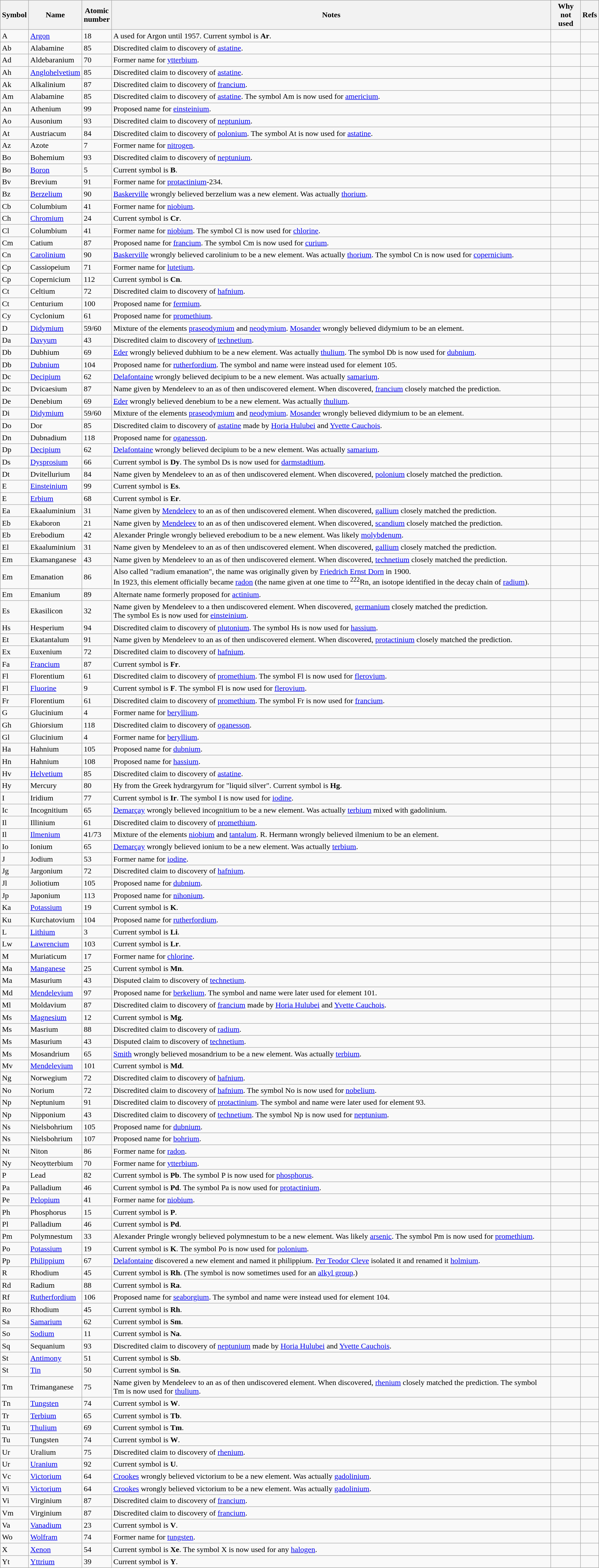<table class="wikitable sortable sticky-header" style>
<tr>
<th>Symbol</th>
<th>Name</th>
<th>Atomic<br>number</th>
<th>Notes</th>
<th>Why not<br>used</th>
<th>Refs</th>
</tr>
<tr>
<td>A</td>
<td><a href='#'>Argon</a></td>
<td>18</td>
<td>A used for Argon until 1957. Current symbol is <strong>Ar</strong>.</td>
<td></td>
<td></td>
</tr>
<tr>
<td>Ab</td>
<td>Alabamine</td>
<td>85</td>
<td>Discredited claim to discovery of <a href='#'>astatine</a>.</td>
<td></td>
<td></td>
</tr>
<tr>
<td>Ad</td>
<td>Aldebaranium</td>
<td>70</td>
<td>Former name for <a href='#'>ytterbium</a>.</td>
<td></td>
<td></td>
</tr>
<tr>
<td>Ah</td>
<td><a href='#'>Anglohelvetium</a></td>
<td>85</td>
<td>Discredited claim to discovery of <a href='#'>astatine</a>.</td>
<td></td>
<td></td>
</tr>
<tr>
<td>Ak</td>
<td>Alkalinium</td>
<td>87</td>
<td>Discredited claim to discovery of <a href='#'>francium</a>.</td>
<td></td>
<td></td>
</tr>
<tr>
<td>Am</td>
<td>Alabamine</td>
<td>85</td>
<td>Discredited claim to discovery of <a href='#'>astatine</a>. The symbol Am is now used for <a href='#'>americium</a>.</td>
<td></td>
<td></td>
</tr>
<tr>
<td>An</td>
<td>Athenium</td>
<td>99</td>
<td>Proposed name for <a href='#'>einsteinium</a>.</td>
<td></td>
<td></td>
</tr>
<tr>
<td>Ao</td>
<td>Ausonium</td>
<td>93</td>
<td>Discredited claim to discovery of <a href='#'>neptunium</a>.</td>
<td></td>
<td></td>
</tr>
<tr>
<td>At</td>
<td>Austriacum</td>
<td>84</td>
<td>Discredited claim to discovery of <a href='#'>polonium</a>. The symbol At is now used for <a href='#'>astatine</a>.</td>
<td></td>
<td></td>
</tr>
<tr>
<td>Az</td>
<td>Azote</td>
<td>7</td>
<td>Former name for <a href='#'>nitrogen</a>.</td>
<td></td>
<td></td>
</tr>
<tr>
<td>Bo</td>
<td>Bohemium</td>
<td>93</td>
<td>Discredited claim to discovery of <a href='#'>neptunium</a>.</td>
<td></td>
<td></td>
</tr>
<tr>
<td>Bo</td>
<td><a href='#'>Boron</a></td>
<td>5</td>
<td>Current symbol is <strong>B</strong>.</td>
<td></td>
<td></td>
</tr>
<tr>
<td>Bv</td>
<td>Brevium</td>
<td>91</td>
<td>Former name for <a href='#'>protactinium</a>-234.</td>
<td></td>
<td></td>
</tr>
<tr>
<td>Bz</td>
<td><a href='#'>Berzelium</a></td>
<td>90</td>
<td><a href='#'>Baskerville</a> wrongly believed berzelium was a new element. Was actually <a href='#'>thorium</a>.</td>
<td></td>
<td></td>
</tr>
<tr>
<td>Cb</td>
<td>Columbium</td>
<td>41</td>
<td>Former name for <a href='#'>niobium</a>.</td>
<td></td>
<td></td>
</tr>
<tr>
<td>Ch</td>
<td><a href='#'>Chromium</a></td>
<td>24</td>
<td>Current symbol is <strong>Cr</strong>.</td>
<td></td>
<td></td>
</tr>
<tr>
<td>Cl</td>
<td>Columbium</td>
<td>41</td>
<td>Former name for <a href='#'>niobium</a>. The symbol Cl is now used for <a href='#'>chlorine</a>.</td>
<td></td>
<td></td>
</tr>
<tr>
<td>Cm</td>
<td>Catium</td>
<td>87</td>
<td>Proposed name for <a href='#'>francium</a>. The symbol Cm is now used for <a href='#'>curium</a>.</td>
<td></td>
<td></td>
</tr>
<tr>
<td>Cn</td>
<td><a href='#'>Carolinium</a></td>
<td>90</td>
<td><a href='#'>Baskerville</a> wrongly believed carolinium to be a new element. Was actually <a href='#'>thorium</a>. The symbol Cn is now used for <a href='#'>copernicium</a>.</td>
<td></td>
<td></td>
</tr>
<tr>
<td>Cp</td>
<td>Cassiopeium</td>
<td>71</td>
<td>Former name for <a href='#'>lutetium</a>.</td>
<td></td>
<td></td>
</tr>
<tr>
<td>Cp</td>
<td>Copernicium</td>
<td>112</td>
<td>Current symbol is <strong>Cn</strong>.</td>
<td></td>
<td></td>
</tr>
<tr>
<td>Ct</td>
<td>Celtium</td>
<td>72</td>
<td>Discredited claim to discovery of <a href='#'>hafnium</a>.</td>
<td></td>
<td></td>
</tr>
<tr>
<td>Ct</td>
<td>Centurium</td>
<td>100</td>
<td>Proposed name for <a href='#'>fermium</a>.</td>
<td></td>
<td></td>
</tr>
<tr>
<td>Cy</td>
<td>Cyclonium</td>
<td>61</td>
<td>Proposed name for <a href='#'>promethium</a>.</td>
<td></td>
<td></td>
</tr>
<tr>
<td>D</td>
<td><a href='#'>Didymium</a></td>
<td>59/60</td>
<td>Mixture of the elements <a href='#'>praseodymium</a> and <a href='#'>neodymium</a>. <a href='#'>Mosander</a> wrongly believed didymium to be an element.</td>
<td></td>
<td></td>
</tr>
<tr>
<td>Da</td>
<td><a href='#'>Davyum</a></td>
<td>43</td>
<td>Discredited claim to discovery of <a href='#'>technetium</a>.</td>
<td></td>
<td></td>
</tr>
<tr>
<td>Db</td>
<td>Dubhium</td>
<td>69</td>
<td><a href='#'>Eder</a> wrongly believed dubhium to be a new element. Was actually <a href='#'>thulium</a>. The symbol Db is now used for <a href='#'>dubnium</a>.</td>
<td></td>
<td></td>
</tr>
<tr>
<td>Db</td>
<td><a href='#'>Dubnium</a></td>
<td>104</td>
<td>Proposed name for <a href='#'>rutherfordium</a>. The symbol and name were instead used for element 105.</td>
<td></td>
<td></td>
</tr>
<tr>
<td>Dc</td>
<td><a href='#'>Decipium</a></td>
<td>62</td>
<td><a href='#'>Delafontaine</a> wrongly believed decipium to be a new element. Was actually <a href='#'>samarium</a>.</td>
<td></td>
<td></td>
</tr>
<tr>
<td>Dc</td>
<td>Dvicaesium</td>
<td>87</td>
<td>Name given by Mendeleev to an as of then undiscovered element. When discovered, <a href='#'>francium</a> closely matched the prediction.</td>
<td></td>
<td></td>
</tr>
<tr>
<td>De</td>
<td>Denebium</td>
<td>69</td>
<td><a href='#'>Eder</a> wrongly believed denebium to be a new element. Was actually <a href='#'>thulium</a>.</td>
<td></td>
<td></td>
</tr>
<tr>
<td>Di</td>
<td><a href='#'>Didymium</a></td>
<td>59/60</td>
<td>Mixture of the elements <a href='#'>praseodymium</a> and <a href='#'>neodymium</a>. <a href='#'>Mosander</a> wrongly believed didymium to be an element.</td>
<td></td>
<td></td>
</tr>
<tr>
<td>Do</td>
<td>Dor</td>
<td>85</td>
<td>Discredited claim to discovery of <a href='#'>astatine</a> made by <a href='#'>Horia Hulubei</a> and <a href='#'>Yvette Cauchois</a>.</td>
<td></td>
<td></td>
</tr>
<tr>
<td>Dn</td>
<td>Dubnadium</td>
<td>118</td>
<td>Proposed name for <a href='#'>oganesson</a>.</td>
<td></td>
<td></td>
</tr>
<tr>
<td>Dp</td>
<td><a href='#'>Decipium</a></td>
<td>62</td>
<td><a href='#'>Delafontaine</a> wrongly believed decipium to be a new element. Was actually <a href='#'>samarium</a>.</td>
<td></td>
<td></td>
</tr>
<tr>
<td>Ds</td>
<td><a href='#'>Dysprosium</a></td>
<td>66</td>
<td>Current symbol is <strong>Dy</strong>. The symbol Ds is now used for <a href='#'>darmstadtium</a>.</td>
<td></td>
<td></td>
</tr>
<tr>
<td>Dt</td>
<td>Dvitellurium</td>
<td>84</td>
<td>Name given by Mendeleev to an as of then undiscovered element. When discovered, <a href='#'>polonium</a> closely matched the prediction.</td>
<td></td>
<td></td>
</tr>
<tr>
<td>E</td>
<td><a href='#'>Einsteinium</a></td>
<td>99</td>
<td>Current symbol is <strong>Es</strong>.</td>
<td></td>
<td></td>
</tr>
<tr>
<td>E</td>
<td><a href='#'>Erbium</a></td>
<td>68</td>
<td>Current symbol is <strong>Er</strong>.</td>
<td></td>
<td></td>
</tr>
<tr>
<td>Ea</td>
<td>Ekaaluminium</td>
<td>31</td>
<td>Name given by <a href='#'>Mendeleev</a> to an as of then undiscovered element. When discovered, <a href='#'>gallium</a> closely matched the prediction.</td>
<td></td>
<td></td>
</tr>
<tr>
<td>Eb</td>
<td>Ekaboron</td>
<td>21</td>
<td>Name given by <a href='#'>Mendeleev</a> to an as of then undiscovered element. When discovered, <a href='#'>scandium</a> closely matched the prediction.</td>
<td></td>
<td></td>
</tr>
<tr>
<td>Eb</td>
<td>Erebodium</td>
<td>42</td>
<td>Alexander Pringle wrongly believed erebodium to be a new element. Was likely <a href='#'>molybdenum</a>.</td>
<td></td>
<td></td>
</tr>
<tr>
<td>El</td>
<td>Ekaaluminium</td>
<td>31</td>
<td>Name given by Mendeleev to an as of then undiscovered element. When discovered, <a href='#'>gallium</a> closely matched the prediction.</td>
<td></td>
<td></td>
</tr>
<tr>
<td>Em</td>
<td>Ekamanganese</td>
<td>43</td>
<td>Name given by Mendeleev to an as of then undiscovered element. When discovered, <a href='#'>technetium</a> closely matched the prediction.</td>
<td></td>
<td></td>
</tr>
<tr>
<td>Em</td>
<td>Emanation</td>
<td>86</td>
<td>Also called "radium emanation", the name was originally given by <a href='#'>Friedrich Ernst Dorn</a> in 1900.<br>In 1923, this element officially became <a href='#'>radon</a> (the name given at one time to <sup>222</sup>Rn, an isotope identified in the decay chain of <a href='#'>radium</a>).</td>
<td></td>
<td></td>
</tr>
<tr>
<td>Em</td>
<td>Emanium</td>
<td>89</td>
<td>Alternate name formerly proposed for <a href='#'>actinium</a>.</td>
<td></td>
<td></td>
</tr>
<tr>
<td>Es</td>
<td>Ekasilicon</td>
<td>32</td>
<td>Name given by Mendeleev to a then undiscovered element. When discovered, <a href='#'>germanium</a> closely matched the prediction.<br>The symbol Es is now used for <a href='#'>einsteinium</a>.</td>
<td></td>
<td></td>
</tr>
<tr>
<td>Hs</td>
<td>Hesperium</td>
<td>94</td>
<td>Discredited claim to discovery of <a href='#'>plutonium</a>. The symbol Hs is now used for <a href='#'>hassium</a>.</td>
<td></td>
<td></td>
</tr>
<tr>
<td>Et</td>
<td>Ekatantalum</td>
<td>91</td>
<td>Name given by Mendeleev to an as of then undiscovered element. When discovered, <a href='#'>protactinium</a> closely matched the prediction.</td>
<td></td>
<td></td>
</tr>
<tr>
<td>Ex</td>
<td>Euxenium</td>
<td>72</td>
<td>Discredited claim to discovery of <a href='#'>hafnium</a>.</td>
<td></td>
<td></td>
</tr>
<tr>
<td>Fa</td>
<td><a href='#'>Francium</a></td>
<td>87</td>
<td>Current symbol is <strong>Fr</strong>.</td>
<td></td>
<td></td>
</tr>
<tr>
<td>Fl</td>
<td>Florentium</td>
<td>61</td>
<td>Discredited claim to discovery of <a href='#'>promethium</a>. The symbol Fl is now used for <a href='#'>flerovium</a>.</td>
<td></td>
<td></td>
</tr>
<tr>
<td>Fl</td>
<td><a href='#'>Fluorine</a></td>
<td>9</td>
<td>Current symbol is <strong>F</strong>. The symbol Fl is now used for <a href='#'>flerovium</a>.</td>
<td></td>
<td></td>
</tr>
<tr>
<td>Fr</td>
<td>Florentium</td>
<td>61</td>
<td>Discredited claim to discovery of <a href='#'>promethium</a>. The symbol Fr is now used for <a href='#'>francium</a>.</td>
<td></td>
<td></td>
</tr>
<tr>
<td>G</td>
<td>Glucinium</td>
<td>4</td>
<td>Former name for <a href='#'>beryllium</a>.</td>
<td></td>
<td></td>
</tr>
<tr>
<td>Gh</td>
<td>Ghiorsium</td>
<td>118</td>
<td>Discredited claim to discovery of <a href='#'>oganesson</a>.</td>
<td></td>
<td></td>
</tr>
<tr>
<td>Gl</td>
<td>Glucinium</td>
<td>4</td>
<td>Former name for <a href='#'>beryllium</a>.</td>
<td></td>
<td></td>
</tr>
<tr>
<td>Ha</td>
<td>Hahnium</td>
<td>105</td>
<td>Proposed name for <a href='#'>dubnium</a>.</td>
<td></td>
<td></td>
</tr>
<tr>
<td>Hn</td>
<td>Hahnium</td>
<td>108</td>
<td>Proposed name for <a href='#'>hassium</a>.</td>
<td></td>
<td></td>
</tr>
<tr>
<td>Hv</td>
<td><a href='#'>Helvetium</a></td>
<td>85</td>
<td>Discredited claim to discovery of <a href='#'>astatine</a>.</td>
<td></td>
<td></td>
</tr>
<tr>
<td>Hy</td>
<td>Mercury</td>
<td>80</td>
<td>Hy from the Greek hydrargyrum for "liquid silver". Current symbol is <strong>Hg</strong>.</td>
<td></td>
<td></td>
</tr>
<tr>
<td>I</td>
<td>Iridium</td>
<td>77</td>
<td>Current symbol is <strong>Ir</strong>. The symbol I is now used for <a href='#'>iodine</a>.</td>
<td></td>
<td></td>
</tr>
<tr>
<td>Ic</td>
<td>Incognitium</td>
<td>65</td>
<td><a href='#'>Demarçay</a> wrongly believed incognitium to be a new element. Was actually <a href='#'>terbium</a> mixed with gadolinium.</td>
<td></td>
<td></td>
</tr>
<tr>
<td>Il</td>
<td>Illinium</td>
<td>61</td>
<td>Discredited claim to discovery of <a href='#'>promethium</a>.</td>
<td></td>
<td></td>
</tr>
<tr>
<td>Il</td>
<td><a href='#'>Ilmenium</a></td>
<td>41/73</td>
<td>Mixture of the elements <a href='#'>niobium</a> and <a href='#'>tantalum</a>. R. Hermann wrongly believed ilmenium to be an element.</td>
<td></td>
<td></td>
</tr>
<tr>
<td>Io</td>
<td>Ionium</td>
<td>65</td>
<td><a href='#'>Demarçay</a> wrongly believed ionium to be a new element. Was actually <a href='#'>terbium</a>.</td>
<td></td>
<td></td>
</tr>
<tr>
<td>J</td>
<td>Jodium</td>
<td>53</td>
<td>Former name for <a href='#'>iodine</a>.</td>
<td></td>
<td></td>
</tr>
<tr>
<td>Jg</td>
<td>Jargonium</td>
<td>72</td>
<td>Discredited claim to discovery of <a href='#'>hafnium</a>.</td>
<td></td>
<td></td>
</tr>
<tr>
<td>Jl</td>
<td>Joliotium</td>
<td>105</td>
<td>Proposed name for <a href='#'>dubnium</a>.</td>
<td></td>
<td></td>
</tr>
<tr>
<td>Jp</td>
<td>Japonium</td>
<td>113</td>
<td>Proposed name for <a href='#'>nihonium</a>.</td>
<td></td>
<td></td>
</tr>
<tr>
<td>Ka</td>
<td><a href='#'>Potassium</a></td>
<td>19</td>
<td>Current symbol is <strong>K</strong>.</td>
<td></td>
<td></td>
</tr>
<tr>
<td>Ku</td>
<td>Kurchatovium</td>
<td>104</td>
<td>Proposed name for <a href='#'>rutherfordium</a>.</td>
<td></td>
<td></td>
</tr>
<tr>
<td>L</td>
<td><a href='#'>Lithium</a></td>
<td>3</td>
<td>Current symbol is <strong>Li</strong>.</td>
<td></td>
<td></td>
</tr>
<tr>
<td>Lw</td>
<td><a href='#'>Lawrencium</a></td>
<td>103</td>
<td>Current symbol is <strong>Lr</strong>.</td>
<td></td>
<td></td>
</tr>
<tr>
<td>M</td>
<td>Muriaticum</td>
<td>17</td>
<td>Former name for <a href='#'>chlorine</a>.</td>
<td></td>
<td></td>
</tr>
<tr>
<td>Ma</td>
<td><a href='#'>Manganese</a></td>
<td>25</td>
<td>Current symbol is <strong>Mn</strong>.</td>
<td></td>
<td></td>
</tr>
<tr>
<td>Ma</td>
<td>Masurium</td>
<td>43</td>
<td>Disputed claim to discovery of <a href='#'>technetium</a>.</td>
<td></td>
<td></td>
</tr>
<tr>
<td>Md</td>
<td><a href='#'>Mendelevium</a></td>
<td>97</td>
<td>Proposed name for <a href='#'>berkelium</a>. The symbol and name were later used for element 101.</td>
<td></td>
<td></td>
</tr>
<tr>
<td>Ml</td>
<td>Moldavium</td>
<td>87</td>
<td>Discredited claim to discovery of <a href='#'>francium</a> made by <a href='#'>Horia Hulubei</a> and <a href='#'>Yvette Cauchois</a>.</td>
<td></td>
<td></td>
</tr>
<tr>
<td>Ms</td>
<td><a href='#'>Magnesium</a></td>
<td>12</td>
<td>Current symbol is <strong>Mg</strong>.</td>
<td></td>
<td></td>
</tr>
<tr>
<td>Ms</td>
<td>Masrium</td>
<td>88</td>
<td>Discredited claim to discovery of <a href='#'>radium</a>.</td>
<td></td>
<td></td>
</tr>
<tr>
<td>Ms</td>
<td>Masurium</td>
<td>43</td>
<td>Disputed claim to discovery of <a href='#'>technetium</a>.</td>
<td></td>
<td></td>
</tr>
<tr>
<td>Ms</td>
<td>Mosandrium</td>
<td>65</td>
<td><a href='#'>Smith</a> wrongly believed mosandrium to be a new element. Was actually <a href='#'>terbium</a>.</td>
<td></td>
<td></td>
</tr>
<tr>
<td>Mv</td>
<td><a href='#'>Mendelevium</a></td>
<td>101</td>
<td>Current symbol is <strong>Md</strong>.</td>
<td></td>
<td></td>
</tr>
<tr>
<td>Ng</td>
<td>Norwegium</td>
<td>72</td>
<td>Discredited claim to discovery of <a href='#'>hafnium</a>.</td>
<td></td>
<td></td>
</tr>
<tr>
<td>No</td>
<td>Norium</td>
<td>72</td>
<td>Discredited claim to discovery of <a href='#'>hafnium</a>. The symbol No is now used for <a href='#'>nobelium</a>.</td>
<td></td>
<td></td>
</tr>
<tr>
<td>Np</td>
<td>Neptunium</td>
<td>91</td>
<td>Discredited claim to discovery of <a href='#'>protactinium</a>. The symbol and name were later used for element 93.</td>
<td></td>
<td></td>
</tr>
<tr>
<td>Np</td>
<td>Nipponium</td>
<td>43</td>
<td>Discredited claim to discovery of <a href='#'>technetium</a>. The symbol Np is now used for <a href='#'>neptunium</a>.</td>
<td></td>
<td></td>
</tr>
<tr>
<td>Ns</td>
<td>Nielsbohrium</td>
<td>105</td>
<td>Proposed name for <a href='#'>dubnium</a>.</td>
<td></td>
<td></td>
</tr>
<tr>
<td>Ns</td>
<td>Nielsbohrium</td>
<td>107</td>
<td>Proposed name for <a href='#'>bohrium</a>.</td>
<td></td>
<td></td>
</tr>
<tr>
<td>Nt</td>
<td>Niton</td>
<td>86</td>
<td>Former name for <a href='#'>radon</a>.</td>
<td></td>
<td></td>
</tr>
<tr>
<td>Ny</td>
<td>Neoytterbium</td>
<td>70</td>
<td>Former name for <a href='#'>ytterbium</a>.</td>
<td></td>
<td></td>
</tr>
<tr>
<td>P</td>
<td>Lead</td>
<td>82</td>
<td>Current symbol is <strong>Pb</strong>. The symbol P is now used for <a href='#'>phosphorus</a>.</td>
<td></td>
<td></td>
</tr>
<tr>
<td>Pa</td>
<td>Palladium</td>
<td>46</td>
<td>Current symbol is <strong>Pd</strong>. The symbol Pa is now used for <a href='#'>protactinium</a>.</td>
<td></td>
<td></td>
</tr>
<tr>
<td>Pe</td>
<td><a href='#'>Pelopium</a></td>
<td>41</td>
<td>Former name for <a href='#'>niobium</a>.</td>
<td></td>
<td></td>
</tr>
<tr>
<td>Ph</td>
<td>Phosphorus</td>
<td>15</td>
<td>Current symbol is <strong>P</strong>.</td>
<td></td>
<td></td>
</tr>
<tr>
<td>Pl</td>
<td>Palladium</td>
<td>46</td>
<td>Current symbol is <strong>Pd</strong>.</td>
<td></td>
<td></td>
</tr>
<tr>
<td>Pm</td>
<td>Polymnestum</td>
<td>33</td>
<td>Alexander Pringle wrongly believed polymnestum to be a new element. Was likely <a href='#'>arsenic</a>. The symbol Pm is now used for <a href='#'>promethium</a>.</td>
<td></td>
<td></td>
</tr>
<tr>
<td>Po</td>
<td><a href='#'>Potassium</a></td>
<td>19</td>
<td>Current symbol is <strong>K</strong>. The symbol Po is now used for <a href='#'>polonium</a>.</td>
<td></td>
<td></td>
</tr>
<tr>
<td>Pp</td>
<td><a href='#'>Philippium</a></td>
<td>67</td>
<td><a href='#'>Delafontaine</a> discovered a new element and named it philippium. <a href='#'>Per Teodor Cleve</a> isolated it and renamed it <a href='#'>holmium</a>.</td>
<td></td>
<td></td>
</tr>
<tr>
<td>R</td>
<td>Rhodium</td>
<td>45</td>
<td>Current symbol is <strong>Rh</strong>. (The symbol is now sometimes used for an <a href='#'>alkyl group</a>.)</td>
<td></td>
<td></td>
</tr>
<tr>
<td>Rd</td>
<td>Radium</td>
<td>88</td>
<td>Current symbol is <strong>Ra</strong>.</td>
<td></td>
<td></td>
</tr>
<tr>
<td>Rf</td>
<td><a href='#'>Rutherfordium</a></td>
<td>106</td>
<td>Proposed name for <a href='#'>seaborgium</a>. The symbol and name were instead used for element 104.</td>
<td></td>
<td></td>
</tr>
<tr>
<td>Ro</td>
<td>Rhodium</td>
<td>45</td>
<td>Current symbol is <strong>Rh</strong>.</td>
<td></td>
<td></td>
</tr>
<tr>
<td>Sa</td>
<td><a href='#'>Samarium</a></td>
<td>62</td>
<td>Current symbol is <strong>Sm</strong>.</td>
<td></td>
<td></td>
</tr>
<tr>
<td>So</td>
<td><a href='#'>Sodium</a></td>
<td>11</td>
<td>Current symbol is <strong>Na</strong>.</td>
<td></td>
<td></td>
</tr>
<tr>
<td>Sq</td>
<td>Sequanium</td>
<td>93</td>
<td>Discredited claim to discovery of <a href='#'>neptunium</a> made by <a href='#'>Horia Hulubei</a> and <a href='#'>Yvette Cauchois</a>.</td>
<td></td>
<td></td>
</tr>
<tr>
<td>St</td>
<td><a href='#'>Antimony</a></td>
<td>51</td>
<td>Current symbol is <strong>Sb</strong>.</td>
<td></td>
<td></td>
</tr>
<tr>
<td>St</td>
<td><a href='#'>Tin</a></td>
<td>50</td>
<td>Current symbol is <strong>Sn</strong>.</td>
<td></td>
<td></td>
</tr>
<tr>
<td>Tm</td>
<td>Trimanganese</td>
<td>75</td>
<td>Name given by Mendeleev to an as of then undiscovered element. When discovered, <a href='#'>rhenium</a> closely matched the prediction. The symbol Tm is now used for <a href='#'>thulium</a>.</td>
<td></td>
<td></td>
</tr>
<tr>
<td>Tn</td>
<td><a href='#'>Tungsten</a></td>
<td>74</td>
<td>Current symbol is <strong>W</strong>.</td>
<td></td>
<td></td>
</tr>
<tr>
<td>Tr</td>
<td><a href='#'>Terbium</a></td>
<td>65</td>
<td>Current symbol is <strong>Tb</strong>.</td>
<td></td>
<td></td>
</tr>
<tr>
<td>Tu</td>
<td><a href='#'>Thulium</a></td>
<td>69</td>
<td>Current symbol is <strong>Tm</strong>.</td>
<td></td>
<td></td>
</tr>
<tr>
<td>Tu</td>
<td>Tungsten</td>
<td>74</td>
<td>Current symbol is <strong>W</strong>.</td>
<td></td>
<td></td>
</tr>
<tr>
<td>Ur</td>
<td>Uralium</td>
<td>75</td>
<td>Discredited claim to discovery of <a href='#'>rhenium</a>.</td>
<td></td>
<td></td>
</tr>
<tr>
<td>Ur</td>
<td><a href='#'>Uranium</a></td>
<td>92</td>
<td>Current symbol is <strong>U</strong>.</td>
<td></td>
<td></td>
</tr>
<tr>
<td>Vc</td>
<td><a href='#'>Victorium</a></td>
<td>64</td>
<td><a href='#'>Crookes</a> wrongly believed victorium to be a new element. Was actually <a href='#'>gadolinium</a>.</td>
<td></td>
<td></td>
</tr>
<tr>
<td>Vi</td>
<td><a href='#'>Victorium</a></td>
<td>64</td>
<td><a href='#'>Crookes</a> wrongly believed victorium to be a new element. Was actually <a href='#'>gadolinium</a>.</td>
<td></td>
<td></td>
</tr>
<tr>
<td>Vi</td>
<td>Virginium</td>
<td>87</td>
<td>Discredited claim to discovery of <a href='#'>francium</a>.</td>
<td></td>
<td></td>
</tr>
<tr>
<td>Vm</td>
<td>Virginium</td>
<td>87</td>
<td>Discredited claim to discovery of <a href='#'>francium</a>.</td>
<td></td>
<td></td>
</tr>
<tr>
<td>Va</td>
<td><a href='#'>Vanadium</a></td>
<td>23</td>
<td>Current symbol is <strong>V</strong>.</td>
<td></td>
<td></td>
</tr>
<tr>
<td>Wo</td>
<td><a href='#'>Wolfram</a></td>
<td>74</td>
<td>Former name for <a href='#'>tungsten</a>.</td>
<td></td>
<td></td>
</tr>
<tr>
<td>X</td>
<td><a href='#'>Xenon</a></td>
<td>54</td>
<td>Current symbol is <strong>Xe</strong>. The symbol X is now used for any <a href='#'>halogen</a>.</td>
<td></td>
<td></td>
</tr>
<tr>
<td>Yt</td>
<td><a href='#'>Yttrium</a></td>
<td>39</td>
<td>Current symbol is <strong>Y</strong>.</td>
<td></td>
<td></td>
</tr>
</table>
